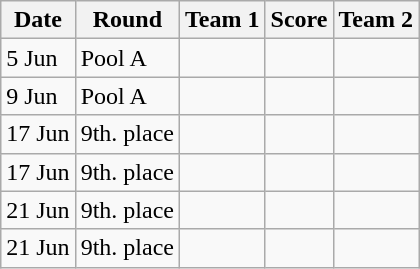<table class="wikitable" style="text-align:">
<tr>
<th>Date</th>
<th>Round</th>
<th width= px>Team 1</th>
<th>Score</th>
<th width= px>Team 2</th>
</tr>
<tr>
<td>5 Jun</td>
<td>Pool A</td>
<td></td>
<td></td>
<td></td>
</tr>
<tr>
<td>9 Jun</td>
<td>Pool A</td>
<td></td>
<td></td>
<td></td>
</tr>
<tr>
<td>17 Jun</td>
<td>9th. place</td>
<td></td>
<td></td>
<td></td>
</tr>
<tr>
<td>17 Jun</td>
<td>9th. place</td>
<td></td>
<td></td>
<td></td>
</tr>
<tr>
<td>21 Jun</td>
<td>9th. place</td>
<td></td>
<td></td>
<td></td>
</tr>
<tr>
<td>21 Jun</td>
<td>9th. place</td>
<td></td>
<td></td>
<td></td>
</tr>
</table>
